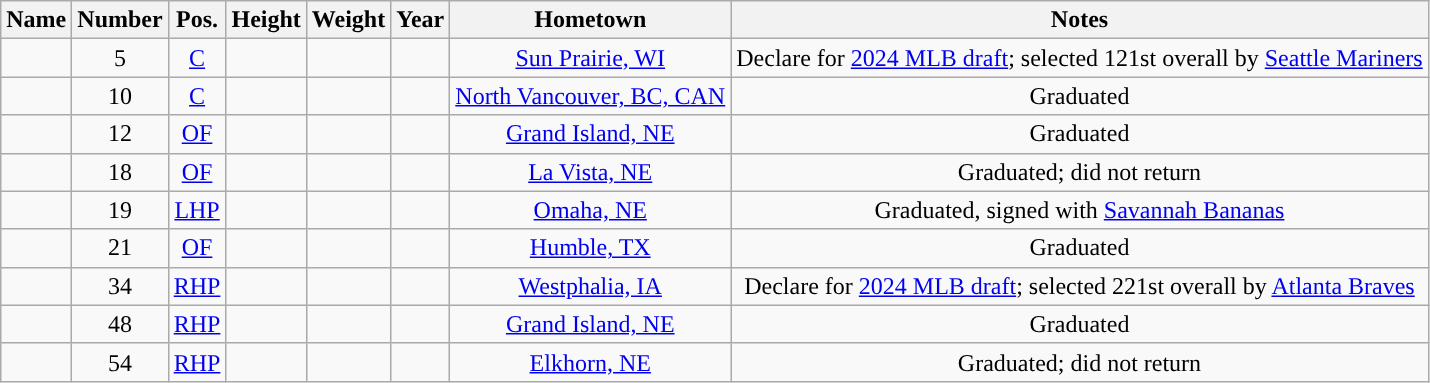<table class="wikitable sortable sortable" style="text-align: center">
<tr align=center>
<th>Name</th>
<th>Number</th>
<th>Pos.</th>
<th>Height</th>
<th>Weight</th>
<th>Year</th>
<th>Hometown</th>
<th>Notes</th>
</tr>
<tr>
<td></td>
<td>5</td>
<td><a href='#'>C</a></td>
<td></td>
<td></td>
<td></td>
<td><a href='#'>Sun Prairie, WI</a></td>
<td>Declare for <a href='#'>2024 MLB draft</a>; selected 121st overall by <a href='#'>Seattle Mariners</a></td>
</tr>
<tr>
<td></td>
<td>10</td>
<td><a href='#'>C</a></td>
<td></td>
<td></td>
<td></td>
<td><a href='#'>North Vancouver, BC, CAN</a></td>
<td>Graduated</td>
</tr>
<tr>
<td></td>
<td>12</td>
<td><a href='#'>OF</a></td>
<td></td>
<td></td>
<td></td>
<td><a href='#'>Grand Island, NE</a></td>
<td>Graduated</td>
</tr>
<tr>
<td></td>
<td>18</td>
<td><a href='#'>OF</a></td>
<td></td>
<td></td>
<td></td>
<td><a href='#'>La Vista, NE</a></td>
<td>Graduated; did not return</td>
</tr>
<tr>
<td></td>
<td>19</td>
<td><a href='#'>LHP</a></td>
<td></td>
<td></td>
<td></td>
<td><a href='#'>Omaha, NE</a></td>
<td>Graduated, signed with <a href='#'>Savannah Bananas</a></td>
</tr>
<tr>
<td></td>
<td>21</td>
<td><a href='#'>OF</a></td>
<td></td>
<td></td>
<td></td>
<td><a href='#'>Humble, TX</a></td>
<td>Graduated</td>
</tr>
<tr>
<td></td>
<td>34</td>
<td><a href='#'>RHP</a></td>
<td></td>
<td></td>
<td></td>
<td><a href='#'>Westphalia, IA</a></td>
<td>Declare for <a href='#'>2024 MLB draft</a>; selected 221st overall by <a href='#'>Atlanta Braves</a></td>
</tr>
<tr>
<td></td>
<td>48</td>
<td><a href='#'>RHP</a></td>
<td></td>
<td></td>
<td></td>
<td><a href='#'>Grand Island, NE</a></td>
<td>Graduated</td>
</tr>
<tr>
<td></td>
<td>54</td>
<td><a href='#'>RHP</a></td>
<td></td>
<td></td>
<td></td>
<td><a href='#'>Elkhorn, NE</a></td>
<td>Graduated; did not return</td>
</tr>
</table>
